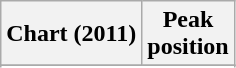<table class="wikitable sortable plainrowheaders" style="text-align:center">
<tr>
<th scope="col">Chart (2011)</th>
<th scope="col">Peak<br>position</th>
</tr>
<tr>
</tr>
<tr>
</tr>
<tr>
</tr>
<tr>
</tr>
<tr>
</tr>
<tr>
</tr>
</table>
